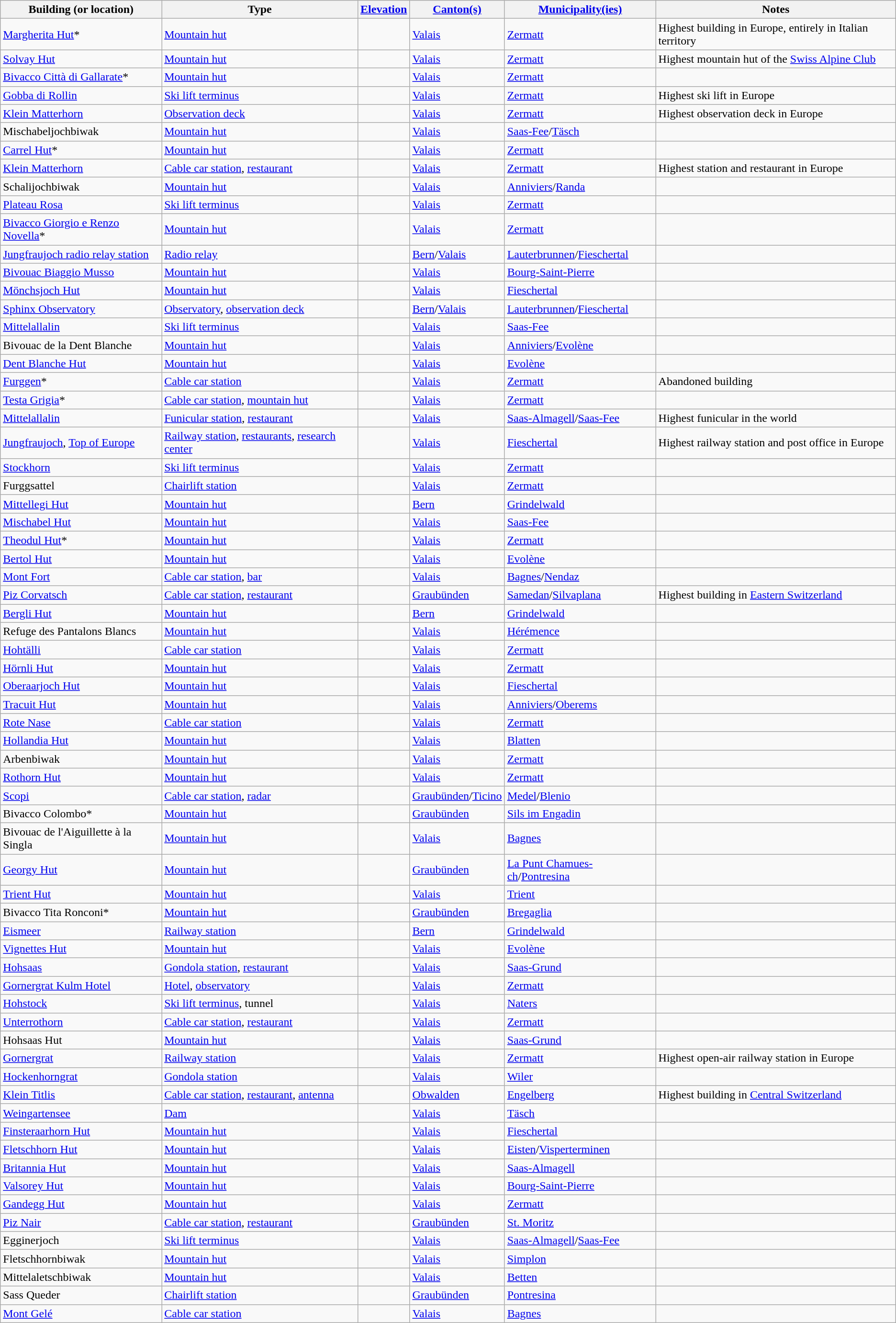<table class="wikitable sortable">
<tr>
<th align="left">Building (or location)</th>
<th align="left">Type</th>
<th align="left"><a href='#'>Elevation</a></th>
<th align="left"><a href='#'>Canton(s)</a></th>
<th align="left"><a href='#'>Municipality(ies)</a></th>
<th align="left">Notes</th>
</tr>
<tr>
<td><a href='#'>Margherita Hut</a>*</td>
<td><a href='#'>Mountain hut</a></td>
<td></td>
<td><a href='#'>Valais</a></td>
<td><a href='#'>Zermatt</a></td>
<td>Highest building in Europe, entirely in Italian territory </td>
</tr>
<tr>
<td><a href='#'>Solvay Hut</a></td>
<td><a href='#'>Mountain hut</a></td>
<td></td>
<td><a href='#'>Valais</a></td>
<td><a href='#'>Zermatt</a></td>
<td>Highest mountain hut of the <a href='#'>Swiss Alpine Club</a></td>
</tr>
<tr>
<td><a href='#'>Bivacco Città di Gallarate</a>*</td>
<td><a href='#'>Mountain hut</a></td>
<td></td>
<td><a href='#'>Valais</a></td>
<td><a href='#'>Zermatt</a></td>
<td></td>
</tr>
<tr>
<td><a href='#'>Gobba di Rollin</a></td>
<td><a href='#'>Ski lift terminus</a></td>
<td></td>
<td><a href='#'>Valais</a></td>
<td><a href='#'>Zermatt</a></td>
<td>Highest ski lift in Europe</td>
</tr>
<tr>
<td><a href='#'>Klein Matterhorn</a></td>
<td><a href='#'>Observation deck</a></td>
<td></td>
<td><a href='#'>Valais</a></td>
<td><a href='#'>Zermatt</a></td>
<td>Highest observation deck in Europe</td>
</tr>
<tr>
<td>Mischabeljochbiwak</td>
<td><a href='#'>Mountain hut</a></td>
<td></td>
<td><a href='#'>Valais</a></td>
<td><a href='#'>Saas-Fee</a>/<a href='#'>Täsch</a></td>
<td></td>
</tr>
<tr>
<td><a href='#'>Carrel Hut</a>*</td>
<td><a href='#'>Mountain hut</a></td>
<td></td>
<td><a href='#'>Valais</a></td>
<td><a href='#'>Zermatt</a></td>
<td></td>
</tr>
<tr>
<td><a href='#'>Klein Matterhorn</a></td>
<td><a href='#'>Cable car station</a>, <a href='#'>restaurant</a></td>
<td></td>
<td><a href='#'>Valais</a></td>
<td><a href='#'>Zermatt</a></td>
<td>Highest station and restaurant in Europe</td>
</tr>
<tr>
<td>Schalijochbiwak</td>
<td><a href='#'>Mountain hut</a></td>
<td></td>
<td><a href='#'>Valais</a></td>
<td><a href='#'>Anniviers</a>/<a href='#'>Randa</a></td>
<td></td>
</tr>
<tr>
<td><a href='#'>Plateau Rosa</a></td>
<td><a href='#'>Ski lift terminus</a></td>
<td></td>
<td><a href='#'>Valais</a></td>
<td><a href='#'>Zermatt</a></td>
<td></td>
</tr>
<tr>
<td><a href='#'>Bivacco Giorgio e Renzo Novella</a>*</td>
<td><a href='#'>Mountain hut</a></td>
<td></td>
<td><a href='#'>Valais</a></td>
<td><a href='#'>Zermatt</a></td>
<td></td>
</tr>
<tr>
<td><a href='#'>Jungfraujoch radio relay station</a></td>
<td><a href='#'>Radio relay</a></td>
<td></td>
<td><a href='#'>Bern</a>/<a href='#'>Valais</a></td>
<td><a href='#'>Lauterbrunnen</a>/<a href='#'>Fieschertal</a></td>
<td></td>
</tr>
<tr>
<td><a href='#'>Bivouac Biaggio Musso</a></td>
<td><a href='#'>Mountain hut</a></td>
<td></td>
<td><a href='#'>Valais</a></td>
<td><a href='#'>Bourg-Saint-Pierre</a></td>
<td></td>
</tr>
<tr>
<td><a href='#'>Mönchsjoch Hut</a></td>
<td><a href='#'>Mountain hut</a></td>
<td></td>
<td><a href='#'>Valais</a></td>
<td><a href='#'>Fieschertal</a></td>
<td></td>
</tr>
<tr>
<td><a href='#'>Sphinx Observatory</a></td>
<td><a href='#'>Observatory</a>, <a href='#'>observation deck</a></td>
<td></td>
<td><a href='#'>Bern</a>/<a href='#'>Valais</a></td>
<td><a href='#'>Lauterbrunnen</a>/<a href='#'>Fieschertal</a></td>
<td></td>
</tr>
<tr>
<td><a href='#'>Mittelallalin</a></td>
<td><a href='#'>Ski lift terminus</a></td>
<td></td>
<td><a href='#'>Valais</a></td>
<td><a href='#'>Saas-Fee</a></td>
<td></td>
</tr>
<tr>
<td>Bivouac de la Dent Blanche</td>
<td><a href='#'>Mountain hut</a></td>
<td></td>
<td><a href='#'>Valais</a></td>
<td><a href='#'>Anniviers</a>/<a href='#'>Evolène</a></td>
<td></td>
</tr>
<tr>
<td><a href='#'>Dent Blanche Hut</a></td>
<td><a href='#'>Mountain hut</a></td>
<td></td>
<td><a href='#'>Valais</a></td>
<td><a href='#'>Evolène</a></td>
<td></td>
</tr>
<tr>
<td><a href='#'>Furggen</a>*</td>
<td><a href='#'>Cable car station</a></td>
<td></td>
<td><a href='#'>Valais</a></td>
<td><a href='#'>Zermatt</a></td>
<td>Abandoned building</td>
</tr>
<tr>
<td><a href='#'>Testa Grigia</a>*</td>
<td><a href='#'>Cable car station</a>, <a href='#'>mountain hut</a></td>
<td></td>
<td><a href='#'>Valais</a></td>
<td><a href='#'>Zermatt</a></td>
<td></td>
</tr>
<tr>
<td><a href='#'>Mittelallalin</a></td>
<td><a href='#'>Funicular station</a>, <a href='#'>restaurant</a></td>
<td></td>
<td><a href='#'>Valais</a></td>
<td><a href='#'>Saas-Almagell</a>/<a href='#'>Saas-Fee</a></td>
<td>Highest funicular in the world</td>
</tr>
<tr>
<td><a href='#'>Jungfraujoch</a>, <a href='#'>Top of Europe</a></td>
<td><a href='#'>Railway station</a>, <a href='#'>restaurants</a>, <a href='#'>research center</a></td>
<td></td>
<td><a href='#'>Valais</a></td>
<td><a href='#'>Fieschertal</a></td>
<td>Highest railway station and post office in Europe</td>
</tr>
<tr>
<td><a href='#'>Stockhorn</a></td>
<td><a href='#'>Ski lift terminus</a></td>
<td></td>
<td><a href='#'>Valais</a></td>
<td><a href='#'>Zermatt</a></td>
<td></td>
</tr>
<tr>
<td>Furggsattel</td>
<td><a href='#'>Chairlift station</a></td>
<td></td>
<td><a href='#'>Valais</a></td>
<td><a href='#'>Zermatt</a></td>
<td></td>
</tr>
<tr>
<td><a href='#'>Mittellegi Hut</a></td>
<td><a href='#'>Mountain hut</a></td>
<td></td>
<td><a href='#'>Bern</a></td>
<td><a href='#'>Grindelwald</a></td>
<td></td>
</tr>
<tr>
<td><a href='#'>Mischabel Hut</a></td>
<td><a href='#'>Mountain hut</a></td>
<td></td>
<td><a href='#'>Valais</a></td>
<td><a href='#'>Saas-Fee</a></td>
<td></td>
</tr>
<tr>
<td><a href='#'>Theodul Hut</a>*</td>
<td><a href='#'>Mountain hut</a></td>
<td></td>
<td><a href='#'>Valais</a></td>
<td><a href='#'>Zermatt</a></td>
<td></td>
</tr>
<tr>
<td><a href='#'>Bertol Hut</a></td>
<td><a href='#'>Mountain hut</a></td>
<td></td>
<td><a href='#'>Valais</a></td>
<td><a href='#'>Evolène</a></td>
<td></td>
</tr>
<tr>
<td><a href='#'>Mont Fort</a></td>
<td><a href='#'>Cable car station</a>, <a href='#'>bar</a></td>
<td></td>
<td><a href='#'>Valais</a></td>
<td><a href='#'>Bagnes</a>/<a href='#'>Nendaz</a></td>
<td></td>
</tr>
<tr>
<td><a href='#'>Piz Corvatsch</a></td>
<td><a href='#'>Cable car station</a>, <a href='#'>restaurant</a></td>
<td></td>
<td><a href='#'>Graubünden</a></td>
<td><a href='#'>Samedan</a>/<a href='#'>Silvaplana</a></td>
<td>Highest building in <a href='#'>Eastern Switzerland</a></td>
</tr>
<tr>
<td><a href='#'>Bergli Hut</a></td>
<td><a href='#'>Mountain hut</a></td>
<td></td>
<td><a href='#'>Bern</a></td>
<td><a href='#'>Grindelwald</a></td>
<td></td>
</tr>
<tr>
<td>Refuge des Pantalons Blancs</td>
<td><a href='#'>Mountain hut</a></td>
<td></td>
<td><a href='#'>Valais</a></td>
<td><a href='#'>Hérémence</a></td>
<td></td>
</tr>
<tr>
<td><a href='#'>Hohtälli</a></td>
<td><a href='#'>Cable car station</a></td>
<td></td>
<td><a href='#'>Valais</a></td>
<td><a href='#'>Zermatt</a></td>
<td></td>
</tr>
<tr>
<td><a href='#'>Hörnli Hut</a></td>
<td><a href='#'>Mountain hut</a></td>
<td></td>
<td><a href='#'>Valais</a></td>
<td><a href='#'>Zermatt</a></td>
<td></td>
</tr>
<tr>
<td><a href='#'>Oberaarjoch Hut</a></td>
<td><a href='#'>Mountain hut</a></td>
<td></td>
<td><a href='#'>Valais</a></td>
<td><a href='#'>Fieschertal</a></td>
<td></td>
</tr>
<tr>
<td><a href='#'>Tracuit Hut</a></td>
<td><a href='#'>Mountain hut</a></td>
<td></td>
<td><a href='#'>Valais</a></td>
<td><a href='#'>Anniviers</a>/<a href='#'>Oberems</a></td>
<td></td>
</tr>
<tr>
<td><a href='#'>Rote Nase</a></td>
<td><a href='#'>Cable car station</a></td>
<td></td>
<td><a href='#'>Valais</a></td>
<td><a href='#'>Zermatt</a></td>
<td></td>
</tr>
<tr>
<td><a href='#'>Hollandia Hut</a></td>
<td><a href='#'>Mountain hut</a></td>
<td></td>
<td><a href='#'>Valais</a></td>
<td><a href='#'>Blatten</a></td>
<td></td>
</tr>
<tr>
<td>Arbenbiwak</td>
<td><a href='#'>Mountain hut</a></td>
<td></td>
<td><a href='#'>Valais</a></td>
<td><a href='#'>Zermatt</a></td>
<td></td>
</tr>
<tr>
<td><a href='#'>Rothorn Hut</a></td>
<td><a href='#'>Mountain hut</a></td>
<td></td>
<td><a href='#'>Valais</a></td>
<td><a href='#'>Zermatt</a></td>
<td></td>
</tr>
<tr>
<td><a href='#'>Scopi</a></td>
<td><a href='#'>Cable car station</a>, <a href='#'>radar</a></td>
<td></td>
<td><a href='#'>Graubünden</a>/<a href='#'>Ticino</a></td>
<td><a href='#'>Medel</a>/<a href='#'>Blenio</a></td>
<td></td>
</tr>
<tr>
<td>Bivacco Colombo*</td>
<td><a href='#'>Mountain hut</a></td>
<td></td>
<td><a href='#'>Graubünden</a></td>
<td><a href='#'>Sils im Engadin</a></td>
<td></td>
</tr>
<tr>
<td>Bivouac de l'Aiguillette à la Singla</td>
<td><a href='#'>Mountain hut</a></td>
<td></td>
<td><a href='#'>Valais</a></td>
<td><a href='#'>Bagnes</a></td>
<td></td>
</tr>
<tr>
<td><a href='#'>Georgy Hut</a></td>
<td><a href='#'>Mountain hut</a></td>
<td></td>
<td><a href='#'>Graubünden</a></td>
<td><a href='#'>La Punt Chamues-ch</a>/<a href='#'>Pontresina</a></td>
<td></td>
</tr>
<tr>
<td><a href='#'>Trient Hut</a></td>
<td><a href='#'>Mountain hut</a></td>
<td></td>
<td><a href='#'>Valais</a></td>
<td><a href='#'>Trient</a></td>
<td></td>
</tr>
<tr>
<td>Bivacco Tita Ronconi*</td>
<td><a href='#'>Mountain hut</a></td>
<td></td>
<td><a href='#'>Graubünden</a></td>
<td><a href='#'>Bregaglia</a></td>
<td></td>
</tr>
<tr>
<td><a href='#'>Eismeer</a></td>
<td><a href='#'>Railway station</a></td>
<td></td>
<td><a href='#'>Bern</a></td>
<td><a href='#'>Grindelwald</a></td>
<td></td>
</tr>
<tr>
<td><a href='#'>Vignettes Hut</a></td>
<td><a href='#'>Mountain hut</a></td>
<td></td>
<td><a href='#'>Valais</a></td>
<td><a href='#'>Evolène</a></td>
<td></td>
</tr>
<tr>
<td><a href='#'>Hohsaas</a></td>
<td><a href='#'>Gondola station</a>, <a href='#'>restaurant</a></td>
<td></td>
<td><a href='#'>Valais</a></td>
<td><a href='#'>Saas-Grund</a></td>
<td></td>
</tr>
<tr>
<td><a href='#'>Gornergrat Kulm Hotel</a></td>
<td><a href='#'>Hotel</a>, <a href='#'>observatory</a></td>
<td></td>
<td><a href='#'>Valais</a></td>
<td><a href='#'>Zermatt</a></td>
<td></td>
</tr>
<tr>
<td><a href='#'>Hohstock</a></td>
<td><a href='#'>Ski lift terminus</a>, tunnel</td>
<td></td>
<td><a href='#'>Valais</a></td>
<td><a href='#'>Naters</a></td>
<td></td>
</tr>
<tr>
<td><a href='#'>Unterrothorn</a></td>
<td><a href='#'>Cable car station</a>, <a href='#'>restaurant</a></td>
<td></td>
<td><a href='#'>Valais</a></td>
<td><a href='#'>Zermatt</a></td>
<td></td>
</tr>
<tr>
<td>Hohsaas Hut</td>
<td><a href='#'>Mountain hut</a></td>
<td></td>
<td><a href='#'>Valais</a></td>
<td><a href='#'>Saas-Grund</a></td>
<td></td>
</tr>
<tr>
<td><a href='#'>Gornergrat</a></td>
<td><a href='#'>Railway station</a></td>
<td></td>
<td><a href='#'>Valais</a></td>
<td><a href='#'>Zermatt</a></td>
<td>Highest open-air railway station in Europe</td>
</tr>
<tr>
<td><a href='#'>Hockenhorngrat</a></td>
<td><a href='#'>Gondola station</a></td>
<td></td>
<td><a href='#'>Valais</a></td>
<td><a href='#'>Wiler</a></td>
<td></td>
</tr>
<tr>
<td><a href='#'>Klein Titlis</a></td>
<td><a href='#'>Cable car station</a>, <a href='#'>restaurant</a>, <a href='#'>antenna</a></td>
<td></td>
<td><a href='#'>Obwalden</a></td>
<td><a href='#'>Engelberg</a></td>
<td>Highest building in <a href='#'>Central Switzerland</a></td>
</tr>
<tr>
<td><a href='#'>Weingartensee</a></td>
<td><a href='#'>Dam</a></td>
<td></td>
<td><a href='#'>Valais</a></td>
<td><a href='#'>Täsch</a></td>
<td></td>
</tr>
<tr>
<td><a href='#'>Finsteraarhorn Hut</a></td>
<td><a href='#'>Mountain hut</a></td>
<td></td>
<td><a href='#'>Valais</a></td>
<td><a href='#'>Fieschertal</a></td>
<td></td>
</tr>
<tr>
<td><a href='#'>Fletschhorn Hut</a></td>
<td><a href='#'>Mountain hut</a></td>
<td></td>
<td><a href='#'>Valais</a></td>
<td><a href='#'>Eisten</a>/<a href='#'>Visperterminen</a></td>
<td></td>
</tr>
<tr>
<td><a href='#'>Britannia Hut</a></td>
<td><a href='#'>Mountain hut</a></td>
<td></td>
<td><a href='#'>Valais</a></td>
<td><a href='#'>Saas-Almagell</a></td>
<td></td>
</tr>
<tr>
<td><a href='#'>Valsorey Hut</a></td>
<td><a href='#'>Mountain hut</a></td>
<td></td>
<td><a href='#'>Valais</a></td>
<td><a href='#'>Bourg-Saint-Pierre</a></td>
<td></td>
</tr>
<tr>
<td><a href='#'>Gandegg Hut</a></td>
<td><a href='#'>Mountain hut</a></td>
<td></td>
<td><a href='#'>Valais</a></td>
<td><a href='#'>Zermatt</a></td>
<td></td>
</tr>
<tr>
<td><a href='#'>Piz Nair</a></td>
<td><a href='#'>Cable car station</a>, <a href='#'>restaurant</a></td>
<td></td>
<td><a href='#'>Graubünden</a></td>
<td><a href='#'>St. Moritz</a></td>
<td></td>
</tr>
<tr>
<td>Egginerjoch</td>
<td><a href='#'>Ski lift terminus</a></td>
<td></td>
<td><a href='#'>Valais</a></td>
<td><a href='#'>Saas-Almagell</a>/<a href='#'>Saas-Fee</a></td>
<td></td>
</tr>
<tr>
<td>Fletschhornbiwak</td>
<td><a href='#'>Mountain hut</a></td>
<td></td>
<td><a href='#'>Valais</a></td>
<td><a href='#'>Simplon</a></td>
<td></td>
</tr>
<tr>
<td>Mittelaletschbiwak</td>
<td><a href='#'>Mountain hut</a></td>
<td></td>
<td><a href='#'>Valais</a></td>
<td><a href='#'>Betten</a></td>
<td></td>
</tr>
<tr>
<td>Sass Queder</td>
<td><a href='#'>Chairlift station</a></td>
<td></td>
<td><a href='#'>Graubünden</a></td>
<td><a href='#'>Pontresina</a></td>
<td></td>
</tr>
<tr>
<td><a href='#'>Mont Gelé</a></td>
<td><a href='#'>Cable car station</a></td>
<td></td>
<td><a href='#'>Valais</a></td>
<td><a href='#'>Bagnes</a></td>
<td></td>
</tr>
</table>
